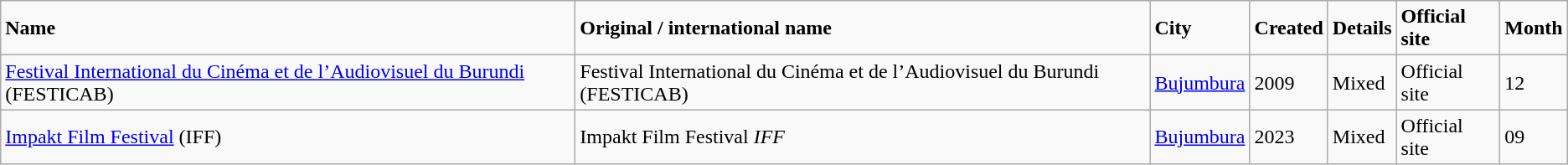<table class="wikitable">
<tr>
<td><strong>Name</strong></td>
<td><strong>Original / international name</strong></td>
<td><strong>City</strong></td>
<td><strong>Created</strong></td>
<td><strong>Details</strong></td>
<td><strong>Official site</strong></td>
<td><strong>Month</strong></td>
</tr>
<tr>
<td><a href='#'>Festival International du Cinéma et de l’Audiovisuel du Burundi</a> (FESTICAB)</td>
<td>Festival International du Cinéma et de l’Audiovisuel du Burundi (FESTICAB)</td>
<td><a href='#'>Bujumbura</a></td>
<td>2009</td>
<td>Mixed</td>
<td>Official site</td>
<td>12</td>
</tr>
<tr>
<td><a href='#'>Impakt Film Festival</a> (IFF)</td>
<td>Impakt Film Festival <em>IFF</em></td>
<td><a href='#'>Bujumbura</a></td>
<td>2023</td>
<td>Mixed</td>
<td>Official site</td>
<td>09</td>
</tr>
</table>
